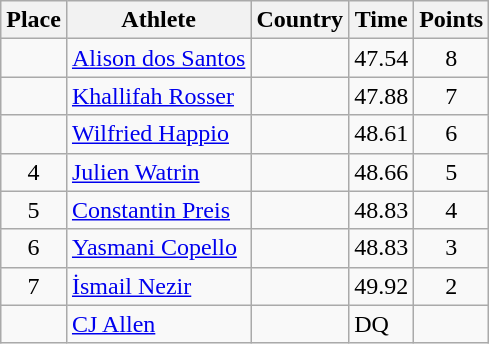<table class="wikitable">
<tr>
<th>Place</th>
<th>Athlete</th>
<th>Country</th>
<th>Time</th>
<th>Points</th>
</tr>
<tr>
<td align=center></td>
<td><a href='#'>Alison dos Santos</a></td>
<td></td>
<td>47.54</td>
<td align=center>8</td>
</tr>
<tr>
<td align=center></td>
<td><a href='#'>Khallifah Rosser</a></td>
<td></td>
<td>47.88</td>
<td align=center>7</td>
</tr>
<tr>
<td align=center></td>
<td><a href='#'>Wilfried Happio</a></td>
<td></td>
<td>48.61</td>
<td align=center>6</td>
</tr>
<tr>
<td align=center>4</td>
<td><a href='#'>Julien Watrin</a></td>
<td></td>
<td>48.66</td>
<td align=center>5</td>
</tr>
<tr>
<td align=center>5</td>
<td><a href='#'>Constantin Preis</a></td>
<td></td>
<td>48.83</td>
<td align=center>4</td>
</tr>
<tr>
<td align=center>6</td>
<td><a href='#'>Yasmani Copello</a></td>
<td></td>
<td>48.83</td>
<td align=center>3</td>
</tr>
<tr>
<td align=center>7</td>
<td><a href='#'>İsmail Nezir</a></td>
<td></td>
<td>49.92</td>
<td align=center>2</td>
</tr>
<tr>
<td align=center></td>
<td><a href='#'>CJ Allen</a></td>
<td></td>
<td>DQ</td>
<td align=center></td>
</tr>
</table>
